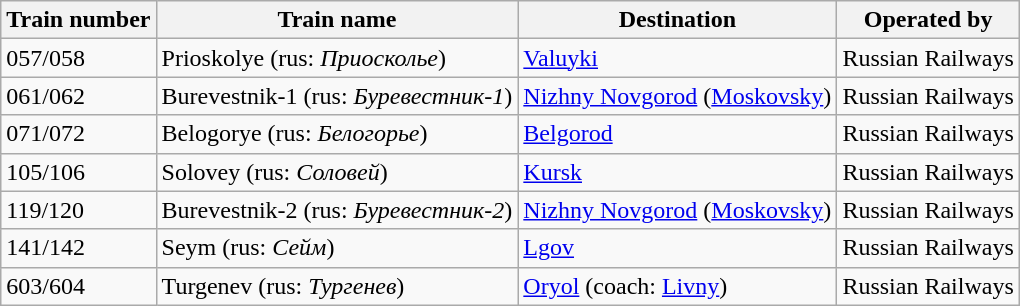<table class="wikitable">
<tr>
<th>Train number</th>
<th>Train name</th>
<th>Destination</th>
<th>Operated by<br></th>
</tr>
<tr>
<td>057/058</td>
<td>Prioskolye (rus: <em>Приосколье</em>)</td>
<td> <a href='#'>Valuyki</a></td>
<td> Russian Railways</td>
</tr>
<tr>
<td>061/062</td>
<td>Burevestnik-1 (rus: <em>Буревестник-1</em>)</td>
<td> <a href='#'>Nizhny Novgorod</a> (<a href='#'>Moskovsky</a>)</td>
<td> Russian Railways<br></td>
</tr>
<tr>
<td>071/072</td>
<td>Belogorye (rus: <em>Белогорье</em>)</td>
<td> <a href='#'>Belgorod</a></td>
<td> Russian Railways</td>
</tr>
<tr>
<td>105/106</td>
<td>Solovey (rus: <em>Соловей</em>)</td>
<td> <a href='#'>Kursk</a></td>
<td> Russian Railways</td>
</tr>
<tr>
<td>119/120</td>
<td>Burevestnik-2 (rus: <em>Буревестник-2</em>)</td>
<td> <a href='#'>Nizhny Novgorod</a> (<a href='#'>Moskovsky</a>)</td>
<td> Russian Railways</td>
</tr>
<tr>
<td>141/142</td>
<td>Seym (rus: <em>Сейм</em>)</td>
<td> <a href='#'>Lgov</a></td>
<td> Russian Railways</td>
</tr>
<tr>
<td>603/604</td>
<td>Turgenev (rus: <em>Тургенев</em>)</td>
<td> <a href='#'>Oryol</a> (coach:  <a href='#'>Livny</a>)</td>
<td> Russian Railways</td>
</tr>
</table>
